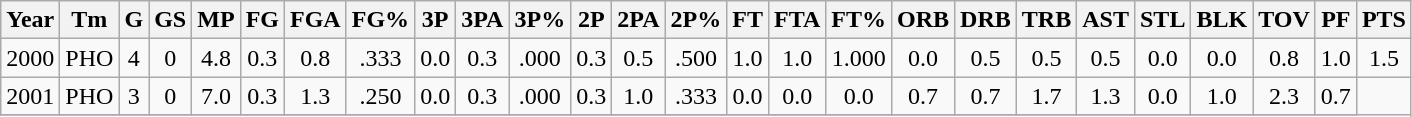<table class="wikitable" style="text-align:center">
<tr>
<th>Year</th>
<th>Tm</th>
<th>G</th>
<th>GS</th>
<th>MP</th>
<th>FG</th>
<th>FGA</th>
<th>FG%</th>
<th>3P</th>
<th>3PA</th>
<th>3P%</th>
<th>2P</th>
<th>2PA</th>
<th>2P%</th>
<th>FT</th>
<th>FTA</th>
<th>FT%</th>
<th>ORB</th>
<th>DRB</th>
<th>TRB</th>
<th>AST</th>
<th>STL</th>
<th>BLK</th>
<th>TOV</th>
<th>PF</th>
<th>PTS</th>
</tr>
<tr>
<td>2000</td>
<td>PHO</td>
<td>4</td>
<td>0</td>
<td>4.8</td>
<td>0.3</td>
<td>0.8</td>
<td>.333</td>
<td>0.0</td>
<td>0.3</td>
<td>.000</td>
<td>0.3</td>
<td>0.5</td>
<td>.500</td>
<td>1.0</td>
<td>1.0</td>
<td>1.000</td>
<td>0.0</td>
<td>0.5</td>
<td>0.5</td>
<td>0.5</td>
<td>0.0</td>
<td>0.0</td>
<td>0.8</td>
<td>1.0</td>
<td>1.5</td>
</tr>
<tr>
<td>2001</td>
<td>PHO</td>
<td>3</td>
<td>0</td>
<td>7.0</td>
<td>0.3</td>
<td>1.3</td>
<td>.250</td>
<td>0.0</td>
<td>0.3</td>
<td>.000</td>
<td>0.3</td>
<td>1.0</td>
<td>.333</td>
<td>0.0</td>
<td>0.0</td>
<td>0.0</td>
<td>0.7</td>
<td>0.7</td>
<td>1.7</td>
<td>1.3</td>
<td>0.0</td>
<td>1.0</td>
<td>2.3</td>
<td>0.7</td>
</tr>
<tr>
</tr>
</table>
